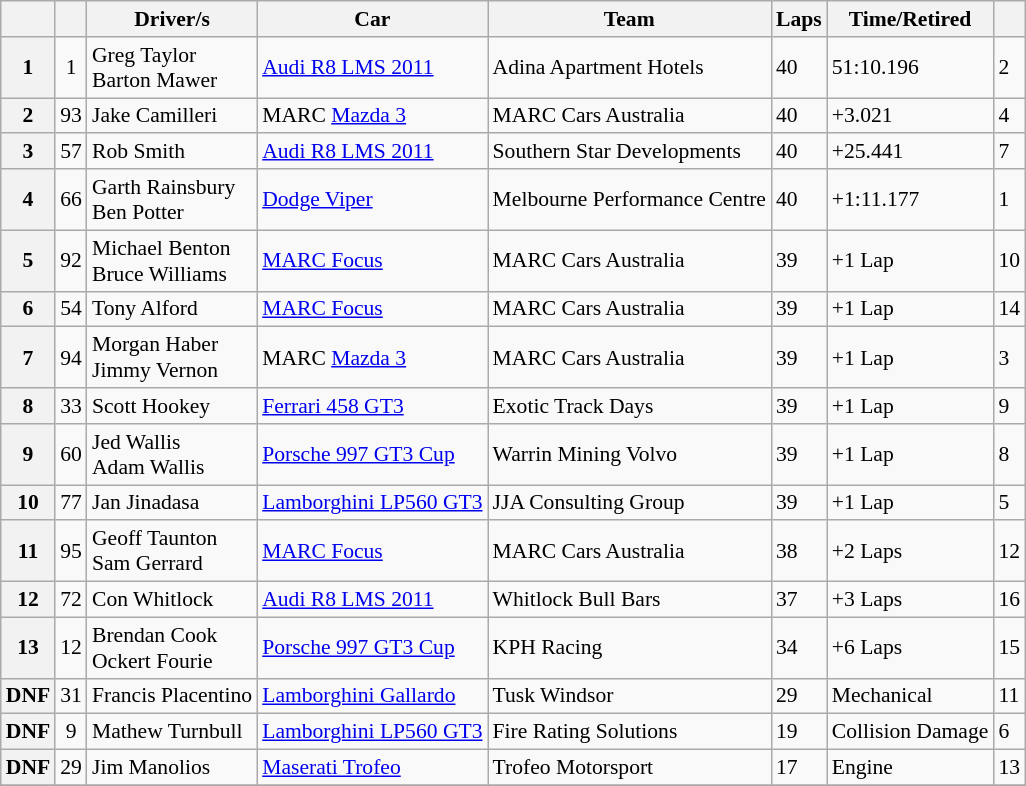<table class="wikitable" style="font-size: 90%">
<tr>
<th></th>
<th></th>
<th>Driver/s</th>
<th>Car</th>
<th>Team</th>
<th>Laps</th>
<th>Time/Retired</th>
<th></th>
</tr>
<tr>
<th>1</th>
<td align="center">1</td>
<td> Greg Taylor<br> Barton Mawer</td>
<td><a href='#'>Audi R8 LMS 2011</a></td>
<td>Adina Apartment Hotels</td>
<td>40</td>
<td>51:10.196</td>
<td>2</td>
</tr>
<tr>
<th>2</th>
<td align="center">93</td>
<td> Jake Camilleri</td>
<td>MARC <a href='#'>Mazda 3</a></td>
<td>MARC Cars Australia</td>
<td>40</td>
<td>+3.021</td>
<td>4</td>
</tr>
<tr>
<th>3</th>
<td align="center">57</td>
<td> Rob Smith</td>
<td><a href='#'>Audi R8 LMS 2011</a></td>
<td>Southern Star Developments</td>
<td>40</td>
<td>+25.441</td>
<td>7</td>
</tr>
<tr>
<th>4</th>
<td align="center">66</td>
<td> Garth Rainsbury<br> Ben Potter</td>
<td><a href='#'>Dodge Viper</a></td>
<td>Melbourne Performance Centre</td>
<td>40</td>
<td>+1:11.177</td>
<td>1</td>
</tr>
<tr>
<th>5</th>
<td align="center">92</td>
<td> Michael Benton<br> Bruce Williams</td>
<td><a href='#'>MARC Focus</a></td>
<td>MARC Cars Australia</td>
<td>39</td>
<td>+1 Lap</td>
<td>10</td>
</tr>
<tr>
<th>6</th>
<td align="center">54</td>
<td> Tony Alford</td>
<td><a href='#'>MARC Focus</a></td>
<td>MARC Cars Australia</td>
<td>39</td>
<td>+1 Lap</td>
<td>14</td>
</tr>
<tr>
<th>7</th>
<td align="center">94</td>
<td> Morgan Haber<br>Jimmy Vernon</td>
<td>MARC <a href='#'>Mazda 3</a></td>
<td>MARC Cars Australia</td>
<td>39</td>
<td>+1 Lap</td>
<td>3</td>
</tr>
<tr>
<th>8</th>
<td align="center">33</td>
<td> Scott Hookey</td>
<td><a href='#'>Ferrari 458 GT3</a></td>
<td>Exotic Track Days</td>
<td>39</td>
<td>+1 Lap</td>
<td>9</td>
</tr>
<tr>
<th>9</th>
<td align="center">60</td>
<td> Jed Wallis<br>Adam Wallis</td>
<td><a href='#'>Porsche 997 GT3 Cup</a></td>
<td>Warrin Mining Volvo</td>
<td>39</td>
<td>+1 Lap</td>
<td>8</td>
</tr>
<tr>
<th>10</th>
<td align="center">77</td>
<td> Jan Jinadasa</td>
<td><a href='#'>Lamborghini LP560 GT3</a></td>
<td>JJA Consulting Group</td>
<td>39</td>
<td>+1 Lap</td>
<td>5</td>
</tr>
<tr>
<th>11</th>
<td align="center">95</td>
<td> Geoff Taunton<br> Sam Gerrard</td>
<td><a href='#'>MARC Focus</a></td>
<td>MARC Cars Australia</td>
<td>38</td>
<td>+2 Laps</td>
<td>12</td>
</tr>
<tr>
<th>12</th>
<td align="center">72</td>
<td> Con Whitlock</td>
<td><a href='#'>Audi R8 LMS 2011</a></td>
<td>Whitlock Bull Bars</td>
<td>37</td>
<td>+3 Laps</td>
<td>16</td>
</tr>
<tr>
<th>13</th>
<td align="center">12</td>
<td> Brendan Cook<br> Ockert Fourie</td>
<td><a href='#'>Porsche 997 GT3 Cup</a></td>
<td>KPH Racing</td>
<td>34</td>
<td>+6 Laps</td>
<td>15</td>
</tr>
<tr>
<th>DNF</th>
<td align="center">31</td>
<td> Francis Placentino</td>
<td><a href='#'>Lamborghini Gallardo</a></td>
<td>Tusk Windsor</td>
<td>29</td>
<td>Mechanical</td>
<td>11</td>
</tr>
<tr>
<th>DNF</th>
<td align="center">9</td>
<td> Mathew Turnbull</td>
<td><a href='#'>Lamborghini LP560 GT3</a></td>
<td>Fire Rating Solutions</td>
<td>19</td>
<td>Collision Damage</td>
<td>6</td>
</tr>
<tr>
<th>DNF</th>
<td align="center">29</td>
<td> Jim Manolios</td>
<td><a href='#'>Maserati Trofeo</a></td>
<td>Trofeo Motorsport</td>
<td>17</td>
<td>Engine</td>
<td>13</td>
</tr>
<tr>
</tr>
</table>
